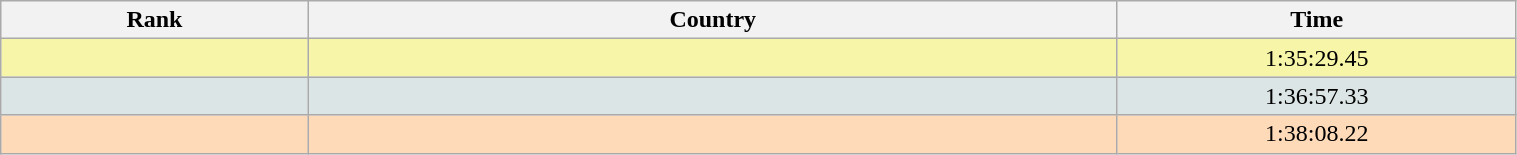<table class="wikitable" width=80% style="font-size:100%; text-align:center;">
<tr>
<th width = 60>Rank</th>
<th width = 170>Country</th>
<th width = 80>Time</th>
</tr>
<tr bgcolor=f7f6a8>
<td></td>
<td align=left></td>
<td>1:35:29.45</td>
</tr>
<tr bgcolor=dce5e5>
<td></td>
<td align=left></td>
<td>1:36:57.33</td>
</tr>
<tr bgcolor=ffdab9>
<td></td>
<td align=left></td>
<td>1:38:08.22</td>
</tr>
</table>
